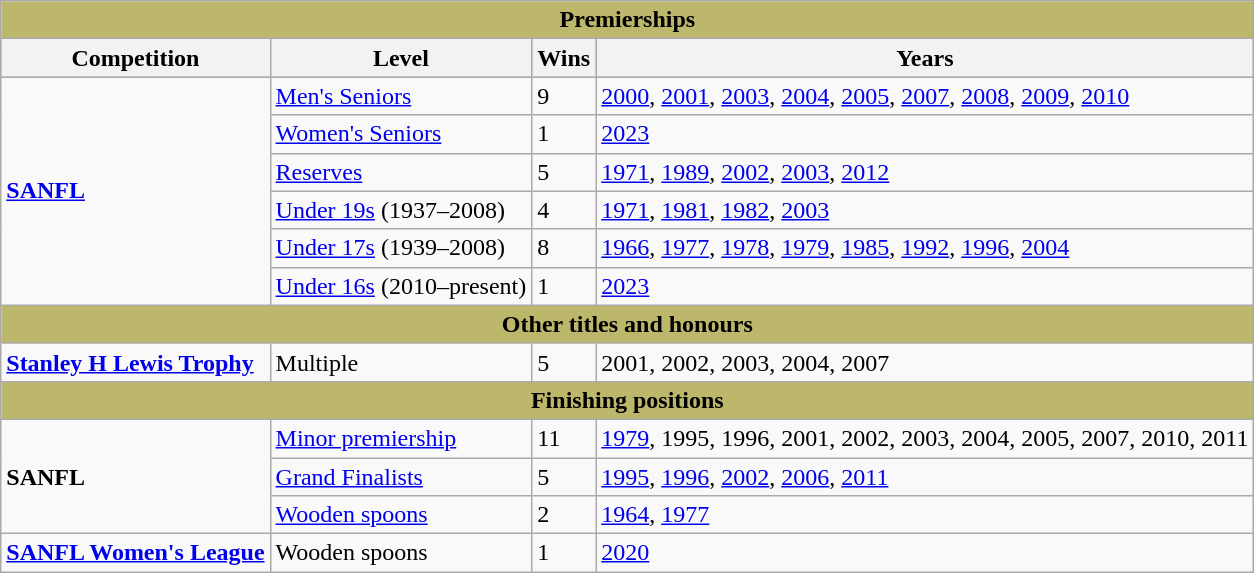<table class="wikitable">
<tr>
<td colspan="4" style="background:#bdb76b;" align="center"><strong>Premierships</strong></td>
</tr>
<tr style="background:#bdb76b;">
<th>Competition</th>
<th>Level</th>
<th>Wins</th>
<th>Years</th>
</tr>
<tr>
<td rowspan=6 scope="row" style="text-align: left"><strong><a href='#'>SANFL</a></strong></td>
<td><a href='#'>Men's Seniors</a></td>
<td>9</td>
<td><a href='#'>2000</a>, <a href='#'>2001</a>, <a href='#'>2003</a>, <a href='#'>2004</a>, <a href='#'>2005</a>, <a href='#'>2007</a>, <a href='#'>2008</a>, <a href='#'>2009</a>, <a href='#'>2010</a></td>
</tr>
<tr>
<td><a href='#'>Women's Seniors</a></td>
<td>1</td>
<td><a href='#'>2023</a></td>
</tr>
<tr>
<td><a href='#'>Reserves</a></td>
<td>5</td>
<td><a href='#'>1971</a>, <a href='#'>1989</a>, <a href='#'>2002</a>, <a href='#'>2003</a>, <a href='#'>2012</a></td>
</tr>
<tr>
<td><a href='#'>Under 19s</a> (1937–2008)</td>
<td>4</td>
<td><a href='#'>1971</a>, <a href='#'>1981</a>, <a href='#'>1982</a>, <a href='#'>2003</a></td>
</tr>
<tr>
<td><a href='#'>Under 17s</a> (1939–2008)</td>
<td>8</td>
<td><a href='#'>1966</a>, <a href='#'>1977</a>, <a href='#'>1978</a>, <a href='#'>1979</a>, <a href='#'>1985</a>, <a href='#'>1992</a>, <a href='#'>1996</a>, <a href='#'>2004</a></td>
</tr>
<tr>
<td><a href='#'>Under 16s</a> (2010–present)</td>
<td>1</td>
<td><a href='#'>2023</a></td>
</tr>
<tr>
<td colspan="4" style="background:#bdb76b;" align="center"><strong>Other titles and honours</strong></td>
</tr>
<tr>
<td><strong><a href='#'>Stanley H Lewis Trophy</a></strong></td>
<td>Multiple</td>
<td>5</td>
<td>2001, 2002, 2003, 2004, 2007</td>
</tr>
<tr>
<td colspan="4" style="background:#bdb76b;" align="center"><strong>Finishing positions</strong></td>
</tr>
<tr>
<td rowspan=3 scope="row" style="text-align: left"><strong>SANFL</strong></td>
<td><a href='#'>Minor premiership</a></td>
<td>11</td>
<td><a href='#'>1979</a>, 1995, 1996, 2001, 2002, 2003, 2004, 2005, 2007, 2010, 2011</td>
</tr>
<tr>
<td><a href='#'>Grand Finalists</a></td>
<td>5</td>
<td><a href='#'>1995</a>, <a href='#'>1996</a>, <a href='#'>2002</a>, <a href='#'>2006</a>, <a href='#'>2011</a></td>
</tr>
<tr>
<td><a href='#'>Wooden spoons</a></td>
<td>2</td>
<td><a href='#'>1964</a>, <a href='#'>1977</a></td>
</tr>
<tr>
<td><strong><a href='#'>SANFL Women's League</a></strong></td>
<td>Wooden spoons</td>
<td>1</td>
<td><a href='#'>2020</a></td>
</tr>
</table>
